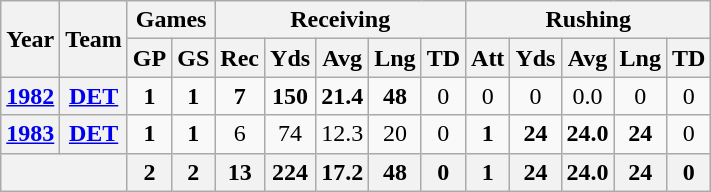<table class="wikitable" style="text-align:center">
<tr>
<th rowspan="2">Year</th>
<th rowspan="2">Team</th>
<th colspan="2">Games</th>
<th colspan="5">Receiving</th>
<th colspan="5">Rushing</th>
</tr>
<tr>
<th>GP</th>
<th>GS</th>
<th>Rec</th>
<th>Yds</th>
<th>Avg</th>
<th>Lng</th>
<th>TD</th>
<th>Att</th>
<th>Yds</th>
<th>Avg</th>
<th>Lng</th>
<th>TD</th>
</tr>
<tr>
<th><a href='#'>1982</a></th>
<th><a href='#'>DET</a></th>
<td><strong>1</strong></td>
<td><strong>1</strong></td>
<td><strong>7</strong></td>
<td><strong>150</strong></td>
<td><strong>21.4</strong></td>
<td><strong>48</strong></td>
<td>0</td>
<td>0</td>
<td>0</td>
<td>0.0</td>
<td>0</td>
<td>0</td>
</tr>
<tr>
<th><a href='#'>1983</a></th>
<th><a href='#'>DET</a></th>
<td><strong>1</strong></td>
<td><strong>1</strong></td>
<td>6</td>
<td>74</td>
<td>12.3</td>
<td>20</td>
<td>0</td>
<td><strong>1</strong></td>
<td><strong>24</strong></td>
<td><strong>24.0</strong></td>
<td><strong>24</strong></td>
<td>0</td>
</tr>
<tr>
<th colspan="2"></th>
<th>2</th>
<th>2</th>
<th>13</th>
<th>224</th>
<th>17.2</th>
<th>48</th>
<th>0</th>
<th>1</th>
<th>24</th>
<th>24.0</th>
<th>24</th>
<th>0</th>
</tr>
</table>
